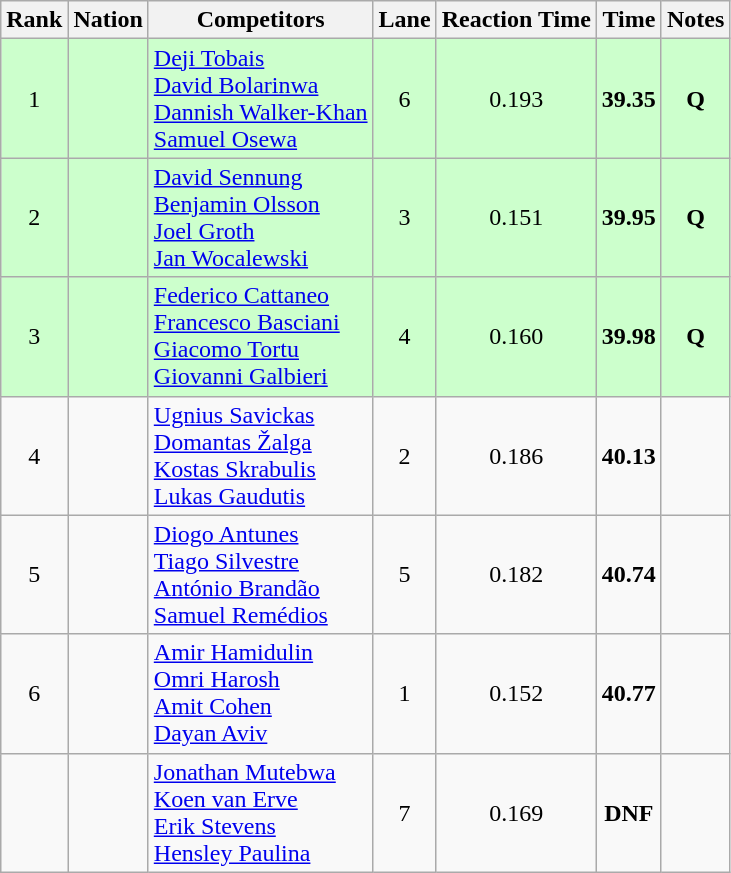<table class="wikitable sortable" style="text-align:center">
<tr>
<th>Rank</th>
<th>Nation</th>
<th>Competitors</th>
<th>Lane</th>
<th>Reaction Time</th>
<th>Time</th>
<th>Notes</th>
</tr>
<tr bgcolor=ccffcc>
<td>1</td>
<td align=left></td>
<td align=left><a href='#'>Deji Tobais</a><br><a href='#'>David Bolarinwa</a><br><a href='#'>Dannish Walker-Khan</a><br><a href='#'>Samuel Osewa</a></td>
<td>6</td>
<td>0.193</td>
<td><strong>39.35</strong></td>
<td><strong>Q</strong></td>
</tr>
<tr bgcolor=ccffcc>
<td>2</td>
<td align=left></td>
<td align=left><a href='#'>David Sennung</a><br><a href='#'>Benjamin Olsson</a><br><a href='#'>Joel Groth</a><br><a href='#'>Jan Wocalewski</a></td>
<td>3</td>
<td>0.151</td>
<td><strong>39.95</strong></td>
<td><strong>Q</strong></td>
</tr>
<tr bgcolor=ccffcc>
<td>3</td>
<td align=left></td>
<td align=left><a href='#'>Federico Cattaneo</a><br><a href='#'>Francesco Basciani</a><br><a href='#'>Giacomo Tortu</a><br><a href='#'>Giovanni Galbieri</a></td>
<td>4</td>
<td>0.160</td>
<td><strong>39.98</strong></td>
<td><strong>Q</strong></td>
</tr>
<tr>
<td>4</td>
<td align=left></td>
<td align=left><a href='#'>Ugnius Savickas</a><br><a href='#'>Domantas Žalga</a><br><a href='#'>Kostas Skrabulis</a><br><a href='#'>Lukas Gaudutis</a></td>
<td>2</td>
<td>0.186</td>
<td><strong>40.13</strong></td>
<td></td>
</tr>
<tr>
<td>5</td>
<td align=left></td>
<td align=left><a href='#'>Diogo Antunes</a><br><a href='#'>Tiago Silvestre</a><br><a href='#'>António Brandão</a><br><a href='#'>Samuel Remédios</a></td>
<td>5</td>
<td>0.182</td>
<td><strong>40.74</strong></td>
<td></td>
</tr>
<tr>
<td>6</td>
<td align=left></td>
<td align=left><a href='#'>Amir Hamidulin</a><br><a href='#'>Omri Harosh</a><br><a href='#'>Amit Cohen</a><br><a href='#'>Dayan Aviv</a></td>
<td>1</td>
<td>0.152</td>
<td><strong>40.77</strong></td>
<td></td>
</tr>
<tr>
<td></td>
<td align=left></td>
<td align=left><a href='#'>Jonathan Mutebwa</a><br><a href='#'>Koen van Erve</a><br><a href='#'>Erik Stevens</a><br><a href='#'>Hensley Paulina</a></td>
<td>7</td>
<td>0.169</td>
<td><strong>DNF</strong></td>
<td></td>
</tr>
</table>
